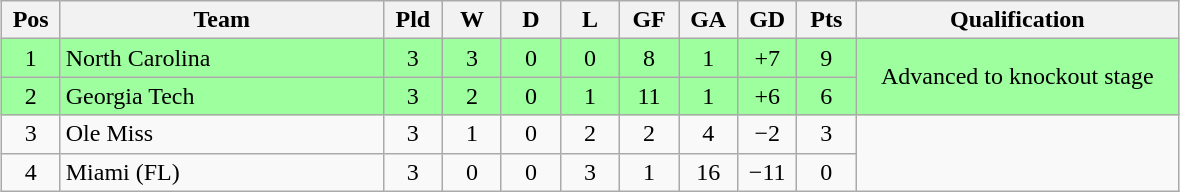<table class="wikitable" style="text-align:center; margin: 1em auto">
<tr>
<th style="width:2em">Pos</th>
<th style="width:13em">Team</th>
<th style="width:2em">Pld</th>
<th style="width:2em">W</th>
<th style="width:2em">D</th>
<th style="width:2em">L</th>
<th style="width:2em">GF</th>
<th style="width:2em">GA</th>
<th style="width:2em">GD</th>
<th style="width:2em">Pts</th>
<th style="width:13em">Qualification</th>
</tr>
<tr bgcolor="#9eff9e">
<td>1</td>
<td style="text-align:left">North Carolina</td>
<td>3</td>
<td>3</td>
<td>0</td>
<td>0</td>
<td>8</td>
<td>1</td>
<td>+7</td>
<td>9</td>
<td rowspan="2">Advanced to knockout stage</td>
</tr>
<tr bgcolor="#9eff9e">
<td>2</td>
<td style="text-align:left">Georgia Tech</td>
<td>3</td>
<td>2</td>
<td>0</td>
<td>1</td>
<td>11</td>
<td>1</td>
<td>+6</td>
<td>6</td>
</tr>
<tr>
<td>3</td>
<td style="text-align:left">Ole Miss</td>
<td>3</td>
<td>1</td>
<td>0</td>
<td>2</td>
<td>2</td>
<td>4</td>
<td>−2</td>
<td>3</td>
<td rowspan="2"></td>
</tr>
<tr>
<td>4</td>
<td style="text-align:left">Miami (FL)</td>
<td>3</td>
<td>0</td>
<td>0</td>
<td>3</td>
<td>1</td>
<td>16</td>
<td>−11</td>
<td>0</td>
</tr>
</table>
